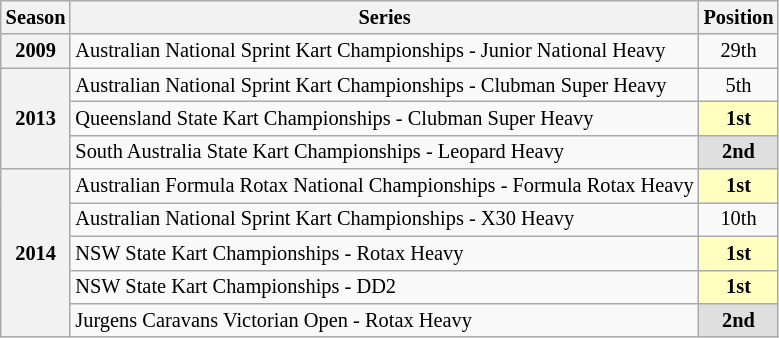<table class="wikitable" style="font-size: 85%; text-align:center">
<tr>
<th>Season</th>
<th>Series</th>
<th>Position</th>
</tr>
<tr>
<th>2009</th>
<td align=left>Australian National Sprint Kart Championships - Junior National Heavy</td>
<td>29th</td>
</tr>
<tr>
<th rowspan=3>2013</th>
<td align=left>Australian National Sprint Kart Championships - Clubman Super Heavy</td>
<td>5th</td>
</tr>
<tr>
<td align=left>Queensland State Kart Championships - Clubman Super Heavy</td>
<td align=center style="background:#FFFFBF;"><strong>1st</strong></td>
</tr>
<tr>
<td align=left>South Australia State Kart Championships - Leopard Heavy</td>
<td align=center style="background:#DFDFDF;"><strong>2nd</strong></td>
</tr>
<tr>
<th rowspan=6>2014</th>
<td align=left>Australian Formula Rotax National Championships - Formula Rotax Heavy</td>
<td align=center style="background:#FFFFBF;"><strong>1st</strong></td>
</tr>
<tr>
<td align=left>Australian National Sprint Kart Championships - X30 Heavy</td>
<td>10th</td>
</tr>
<tr>
<td align=left>NSW State Kart Championships - Rotax Heavy</td>
<td align=center style="background:#FFFFBF;"><strong>1st</strong></td>
</tr>
<tr>
<td align=left>NSW State Kart Championships - DD2</td>
<td align=center style="background:#FFFFBF;"><strong>1st</strong></td>
</tr>
<tr>
<td align=left>Jurgens Caravans Victorian Open - Rotax Heavy</td>
<td align=center style="background:#DFDFDF;"><strong>2nd</strong></td>
</tr>
</table>
